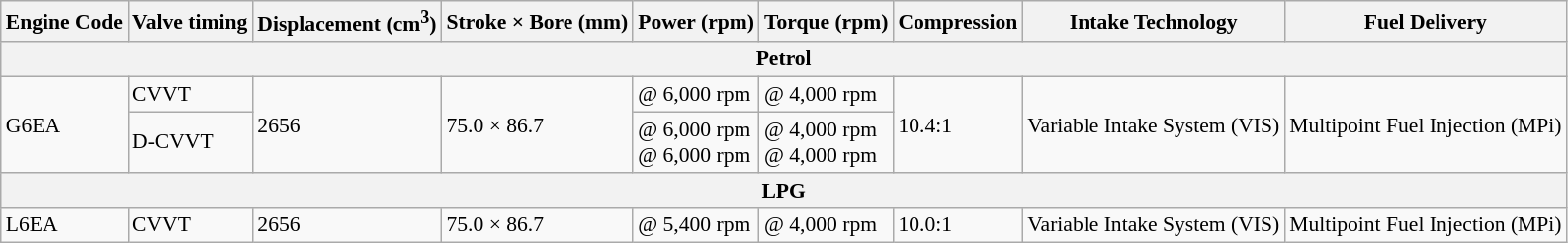<table class="wikitable sortable" style="text-align:left; font-size:90%;">
<tr>
<th>Engine Code</th>
<th>Valve timing</th>
<th>Displacement (cm<sup>3</sup>)</th>
<th>Stroke × Bore (mm)</th>
<th>Power (rpm)</th>
<th>Torque (rpm)</th>
<th>Compression</th>
<th>Intake Technology</th>
<th>Fuel Delivery</th>
</tr>
<tr>
<th colspan=10>Petrol</th>
</tr>
<tr>
<td rowspan=2>G6EA</td>
<td>CVVT</td>
<td rowspan=2>2656</td>
<td rowspan=2>75.0 × 86.7</td>
<td> @ 6,000 rpm</td>
<td> @ 4,000 rpm</td>
<td rowspan=2>10.4:1</td>
<td rowspan=2>Variable Intake System (VIS)</td>
<td rowspan=2>Multipoint Fuel Injection (MPi)</td>
</tr>
<tr>
<td>D-CVVT</td>
<td> @ 6,000 rpm<br> @ 6,000 rpm</td>
<td> @ 4,000 rpm<br> @ 4,000 rpm</td>
</tr>
<tr>
<th colspan=10>LPG</th>
</tr>
<tr>
<td>L6EA</td>
<td>CVVT</td>
<td>2656</td>
<td>75.0 × 86.7</td>
<td> @ 5,400 rpm</td>
<td> @ 4,000 rpm</td>
<td>10.0:1</td>
<td>Variable Intake System (VIS)</td>
<td>Multipoint Fuel Injection (MPi)</td>
</tr>
</table>
